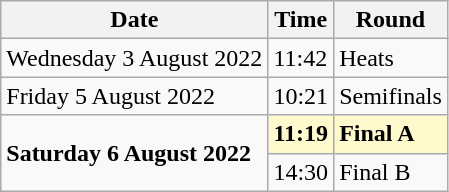<table class="wikitable">
<tr>
<th>Date</th>
<th>Time</th>
<th>Round</th>
</tr>
<tr>
<td>Wednesday 3 August 2022</td>
<td>11:42</td>
<td>Heats</td>
</tr>
<tr>
<td>Friday 5 August 2022</td>
<td>10:21</td>
<td>Semifinals</td>
</tr>
<tr>
<td rowspan=2><strong>Saturday 6 August 2022</strong></td>
<td style=background:lemonchiffon><strong>11:19</strong></td>
<td style=background:lemonchiffon><strong>Final A</strong></td>
</tr>
<tr>
<td>14:30</td>
<td>Final B</td>
</tr>
</table>
